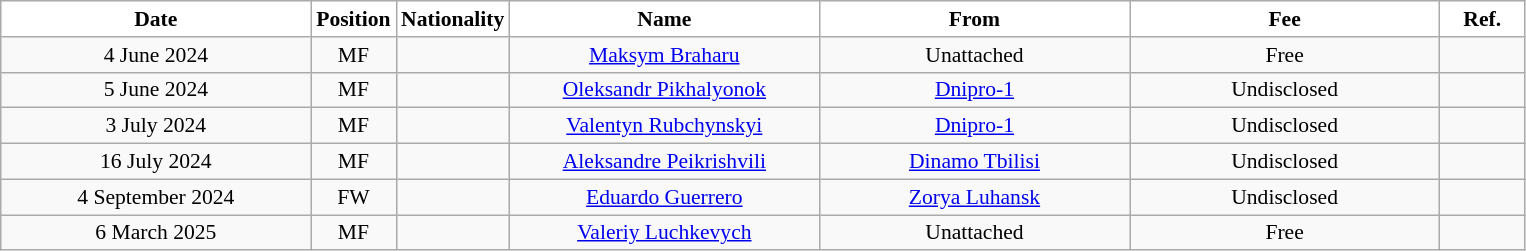<table class="wikitable" style="text-align:center; font-size:90%; ">
<tr>
<th style="background:#ffffff; color:black; width:200px;">Date</th>
<th style="background:#ffffff; color:black; width:50px;">Position</th>
<th style="background:#ffffff; color:black; width:50px;">Nationality</th>
<th style="background:#ffffff; color:black; width:200px;">Name</th>
<th style="background:#ffffff; color:black; width:200px;">From</th>
<th style="background:#ffffff; color:black; width:200px;">Fee</th>
<th style="background:#ffffff; color:black; width:50px;">Ref.</th>
</tr>
<tr>
<td>4 June 2024</td>
<td>MF</td>
<td></td>
<td><a href='#'>Maksym Braharu</a></td>
<td>Unattached</td>
<td>Free</td>
<td></td>
</tr>
<tr>
<td>5 June 2024</td>
<td>MF</td>
<td></td>
<td><a href='#'>Oleksandr Pikhalyonok</a></td>
<td><a href='#'>Dnipro-1</a></td>
<td>Undisclosed</td>
<td></td>
</tr>
<tr>
<td>3 July 2024</td>
<td>MF</td>
<td></td>
<td><a href='#'>Valentyn Rubchynskyi</a></td>
<td><a href='#'>Dnipro-1</a></td>
<td>Undisclosed</td>
<td></td>
</tr>
<tr>
<td>16 July 2024</td>
<td>MF</td>
<td></td>
<td><a href='#'>Aleksandre Peikrishvili</a></td>
<td><a href='#'>Dinamo Tbilisi</a></td>
<td>Undisclosed</td>
<td></td>
</tr>
<tr>
<td>4 September 2024</td>
<td>FW</td>
<td></td>
<td><a href='#'>Eduardo Guerrero</a></td>
<td><a href='#'>Zorya Luhansk</a></td>
<td>Undisclosed</td>
<td></td>
</tr>
<tr>
<td>6 March 2025</td>
<td>MF</td>
<td></td>
<td><a href='#'>Valeriy Luchkevych</a></td>
<td>Unattached</td>
<td>Free</td>
<td></td>
</tr>
</table>
